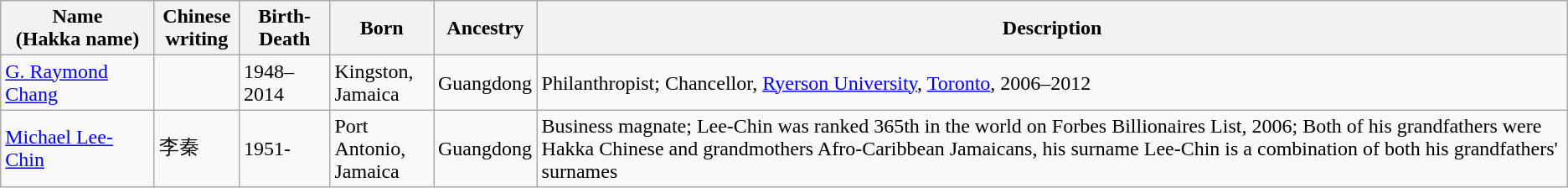<table class="wikitable">
<tr>
<th width="115">Name<br>(Hakka name)</th>
<th width="60">Chinese writing</th>
<th width="65">Birth-Death</th>
<th width="75">Born</th>
<th width="75">Ancestry</th>
<th>Description</th>
</tr>
<tr>
<td><a href='#'>G. Raymond Chang</a></td>
<td></td>
<td>1948–2014</td>
<td>Kingston, Jamaica</td>
<td>Guangdong</td>
<td>Philanthropist; Chancellor, <a href='#'>Ryerson University</a>, <a href='#'>Toronto</a>, 2006–2012</td>
</tr>
<tr>
<td><a href='#'>Michael Lee-Chin</a></td>
<td>李秦</td>
<td>1951-</td>
<td>Port Antonio, Jamaica</td>
<td>Guangdong</td>
<td>Business magnate; Lee-Chin was ranked 365th in the world on Forbes Billionaires List, 2006; Both of his grandfathers were Hakka Chinese and grandmothers Afro-Caribbean Jamaicans, his surname Lee-Chin is a combination of both his grandfathers' surnames</td>
</tr>
</table>
